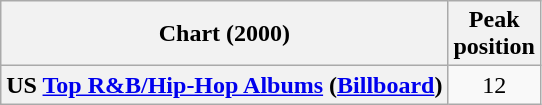<table class="wikitable sortable plainrowheaders" style="text-align:center">
<tr>
<th scope="col">Chart (2000)</th>
<th scope="col">Peak<br>position</th>
</tr>
<tr>
<th scope="row">US <a href='#'>Top R&B/Hip-Hop Albums</a> (<a href='#'>Billboard</a>)</th>
<td>12</td>
</tr>
</table>
